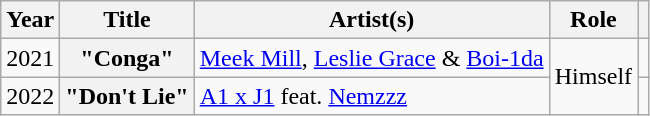<table class="wikitable sortable plainrowheaders">
<tr>
<th scope="col">Year</th>
<th scope="col">Title</th>
<th scope="col">Artist(s)</th>
<th>Role</th>
<th scope="col" class="unsortable"></th>
</tr>
<tr>
<td>2021</td>
<th scope="row">"Conga"</th>
<td><a href='#'>Meek Mill</a>, <a href='#'>Leslie Grace</a> & <a href='#'>Boi-1da</a></td>
<td rowspan="2">Himself</td>
<td style="text-align:center;"></td>
</tr>
<tr>
<td>2022</td>
<th scope="row">"Don't Lie"</th>
<td><a href='#'>A1 x J1</a> feat. <a href='#'>Nemzzz</a></td>
<td style="text-align:center;"></td>
</tr>
</table>
